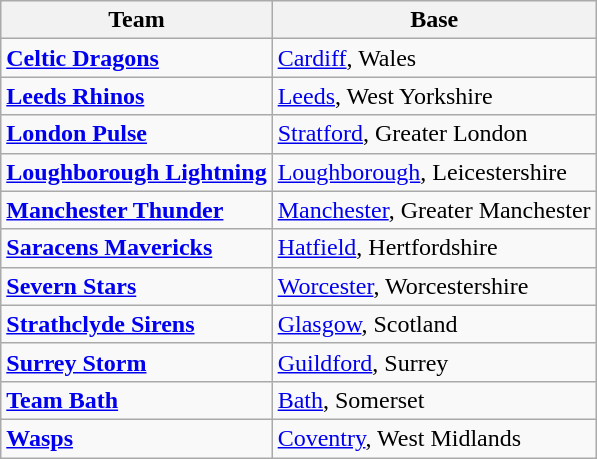<table class="wikitable">
<tr>
<th scope=col>Team</th>
<th scope=col>Base</th>
</tr>
<tr>
<td> <strong><a href='#'>Celtic Dragons</a></strong></td>
<td><a href='#'>Cardiff</a>, Wales</td>
</tr>
<tr>
<td> <strong><a href='#'>Leeds Rhinos</a></strong></td>
<td><a href='#'>Leeds</a>, West Yorkshire</td>
</tr>
<tr>
<td> <strong><a href='#'>London Pulse</a></strong></td>
<td><a href='#'>Stratford</a>, Greater London</td>
</tr>
<tr>
<td> <strong><a href='#'>Loughborough Lightning</a></strong></td>
<td><a href='#'>Loughborough</a>, Leicestershire</td>
</tr>
<tr>
<td> <strong><a href='#'>Manchester Thunder</a></strong></td>
<td><a href='#'>Manchester</a>, Greater Manchester</td>
</tr>
<tr>
<td> <strong><a href='#'>Saracens Mavericks</a></strong></td>
<td><a href='#'>Hatfield</a>, Hertfordshire</td>
</tr>
<tr>
<td> <strong><a href='#'>Severn Stars</a></strong></td>
<td><a href='#'>Worcester</a>, Worcestershire</td>
</tr>
<tr>
<td> <strong><a href='#'>Strathclyde Sirens</a></strong></td>
<td><a href='#'>Glasgow</a>, Scotland</td>
</tr>
<tr>
<td> <strong><a href='#'>Surrey Storm</a></strong></td>
<td><a href='#'>Guildford</a>, Surrey</td>
</tr>
<tr>
<td> <strong><a href='#'>Team Bath</a></strong></td>
<td><a href='#'>Bath</a>, Somerset</td>
</tr>
<tr>
<td> <strong><a href='#'>Wasps</a></strong></td>
<td><a href='#'>Coventry</a>, West Midlands</td>
</tr>
</table>
